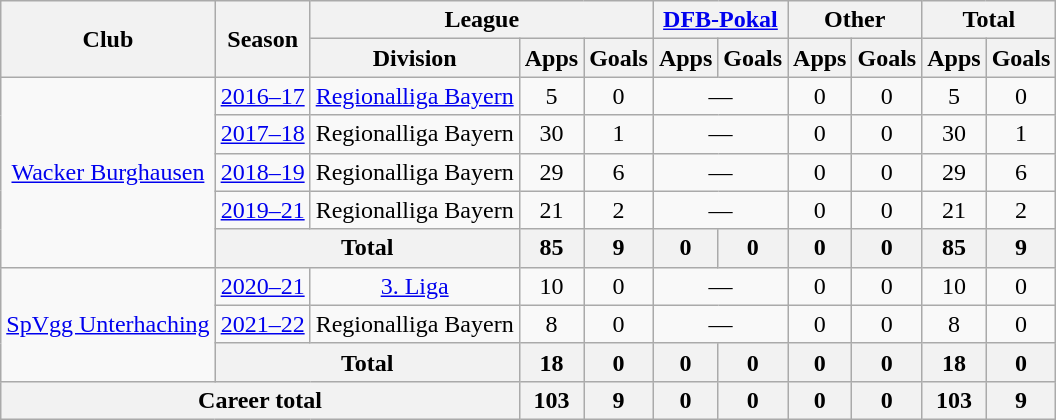<table class="wikitable" style="text-align: center">
<tr>
<th rowspan="2">Club</th>
<th rowspan="2">Season</th>
<th colspan="3">League</th>
<th colspan="2"><a href='#'>DFB-Pokal</a></th>
<th colspan="2">Other</th>
<th colspan="2">Total</th>
</tr>
<tr>
<th>Division</th>
<th>Apps</th>
<th>Goals</th>
<th>Apps</th>
<th>Goals</th>
<th>Apps</th>
<th>Goals</th>
<th>Apps</th>
<th>Goals</th>
</tr>
<tr>
<td rowspan="5"><a href='#'>Wacker Burghausen</a></td>
<td><a href='#'>2016–17</a></td>
<td><a href='#'>Regionalliga Bayern</a></td>
<td>5</td>
<td>0</td>
<td colspan="2">—</td>
<td>0</td>
<td>0</td>
<td>5</td>
<td>0</td>
</tr>
<tr>
<td><a href='#'>2017–18</a></td>
<td>Regionalliga Bayern</td>
<td>30</td>
<td>1</td>
<td colspan="2">—</td>
<td>0</td>
<td>0</td>
<td>30</td>
<td>1</td>
</tr>
<tr>
<td><a href='#'>2018–19</a></td>
<td>Regionalliga Bayern</td>
<td>29</td>
<td>6</td>
<td colspan="2">—</td>
<td>0</td>
<td>0</td>
<td>29</td>
<td>6</td>
</tr>
<tr>
<td><a href='#'>2019–21</a></td>
<td>Regionalliga Bayern</td>
<td>21</td>
<td>2</td>
<td colspan="2">—</td>
<td>0</td>
<td>0</td>
<td>21</td>
<td>2</td>
</tr>
<tr>
<th colspan="2">Total</th>
<th>85</th>
<th>9</th>
<th>0</th>
<th>0</th>
<th>0</th>
<th>0</th>
<th>85</th>
<th>9</th>
</tr>
<tr>
<td rowspan="3"><a href='#'>SpVgg Unterhaching</a></td>
<td><a href='#'>2020–21</a></td>
<td><a href='#'>3. Liga</a></td>
<td>10</td>
<td>0</td>
<td colspan="2">—</td>
<td>0</td>
<td>0</td>
<td>10</td>
<td>0</td>
</tr>
<tr>
<td><a href='#'>2021–22</a></td>
<td>Regionalliga Bayern</td>
<td>8</td>
<td>0</td>
<td colspan="2">—</td>
<td>0</td>
<td>0</td>
<td>8</td>
<td>0</td>
</tr>
<tr>
<th colspan="2">Total</th>
<th>18</th>
<th>0</th>
<th>0</th>
<th>0</th>
<th>0</th>
<th>0</th>
<th>18</th>
<th>0</th>
</tr>
<tr>
<th colspan="3">Career total</th>
<th>103</th>
<th>9</th>
<th>0</th>
<th>0</th>
<th>0</th>
<th>0</th>
<th>103</th>
<th>9</th>
</tr>
</table>
